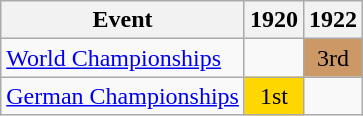<table class="wikitable">
<tr>
<th>Event</th>
<th>1920</th>
<th>1922</th>
</tr>
<tr>
<td><a href='#'>World Championships</a></td>
<td></td>
<td align="center" bgcolor="cc9966">3rd</td>
</tr>
<tr>
<td><a href='#'>German Championships</a></td>
<td align="center" bgcolor="gold">1st</td>
<td></td>
</tr>
</table>
